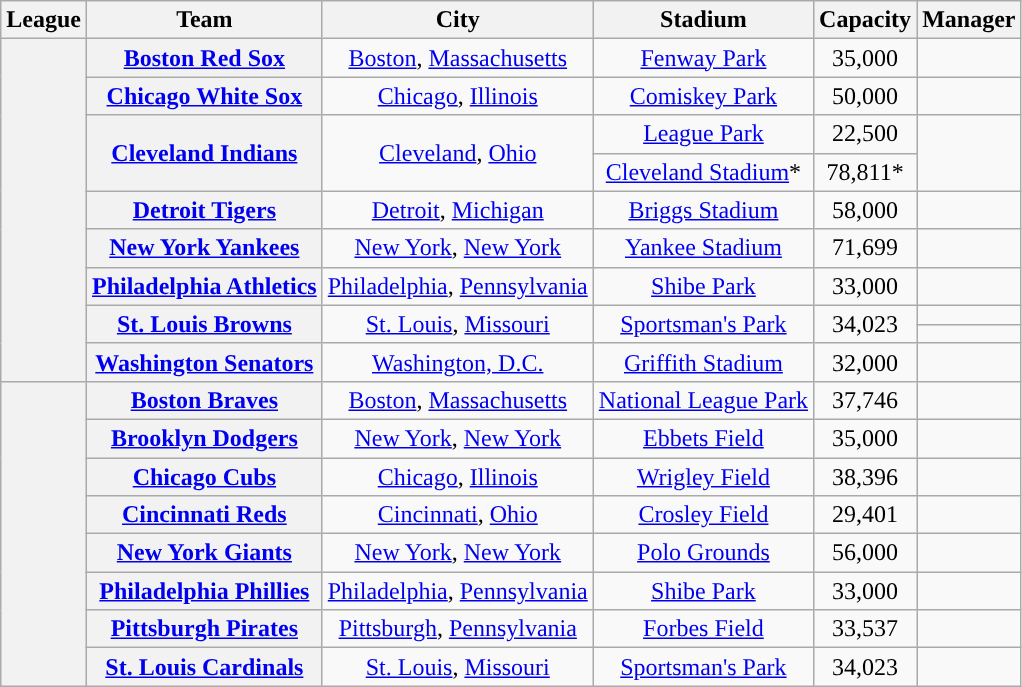<table class="wikitable sortable plainrowheaders" style="text-align:center;">
<tr>
<th scope="col">League</th>
<th scope="col">Team</th>
<th scope="col">City</th>
<th scope="col">Stadium</th>
<th scope="col">Capacity</th>
<th scope="col">Manager</th>
</tr>
<tr>
<th rowspan="10"></th>
<th scope="row"><a href='#'>Boston Red Sox</a></th>
<td><a href='#'>Boston</a>, <a href='#'>Massachusetts</a></td>
<td><a href='#'>Fenway Park</a></td>
<td>35,000</td>
<td></td>
</tr>
<tr>
<th scope="row"><a href='#'>Chicago White Sox</a></th>
<td><a href='#'>Chicago</a>, <a href='#'>Illinois</a></td>
<td><a href='#'>Comiskey Park</a></td>
<td>50,000</td>
<td></td>
</tr>
<tr>
<th rowspan="2" scope="row"><a href='#'>Cleveland Indians</a></th>
<td rowspan="2"><a href='#'>Cleveland</a>, <a href='#'>Ohio</a></td>
<td><a href='#'>League Park</a></td>
<td>22,500</td>
<td rowspan="2"></td>
</tr>
<tr>
<td><a href='#'>Cleveland Stadium</a>*</td>
<td>78,811*</td>
</tr>
<tr>
<th scope="row"><a href='#'>Detroit Tigers</a></th>
<td><a href='#'>Detroit</a>, <a href='#'>Michigan</a></td>
<td><a href='#'>Briggs Stadium</a></td>
<td>58,000</td>
<td></td>
</tr>
<tr>
<th scope="row"><a href='#'>New York Yankees</a></th>
<td><a href='#'>New York</a>, <a href='#'>New York</a></td>
<td><a href='#'>Yankee Stadium</a></td>
<td>71,699</td>
<td></td>
</tr>
<tr>
<th scope="row"><a href='#'>Philadelphia Athletics</a></th>
<td><a href='#'>Philadelphia</a>, <a href='#'>Pennsylvania</a></td>
<td><a href='#'>Shibe Park</a></td>
<td>33,000</td>
<td></td>
</tr>
<tr>
<th rowspan="2" scope="row"><a href='#'>St. Louis Browns</a></th>
<td rowspan="2"><a href='#'>St. Louis</a>, <a href='#'>Missouri</a></td>
<td rowspan="2"><a href='#'>Sportsman's Park</a></td>
<td rowspan="2">34,023</td>
<td></td>
</tr>
<tr>
<td></td>
</tr>
<tr>
<th scope="row"><a href='#'>Washington Senators</a></th>
<td><a href='#'>Washington, D.C.</a></td>
<td><a href='#'>Griffith Stadium</a></td>
<td>32,000</td>
<td></td>
</tr>
<tr>
<th rowspan="8"></th>
<th scope="row"><a href='#'>Boston Braves</a></th>
<td><a href='#'>Boston</a>, <a href='#'>Massachusetts</a></td>
<td><a href='#'>National League Park</a></td>
<td>37,746</td>
<td></td>
</tr>
<tr>
<th scope="row"><a href='#'>Brooklyn Dodgers</a></th>
<td><a href='#'>New York</a>, <a href='#'>New York</a></td>
<td><a href='#'>Ebbets Field</a></td>
<td>35,000</td>
<td></td>
</tr>
<tr>
<th scope="row"><a href='#'>Chicago Cubs</a></th>
<td><a href='#'>Chicago</a>, <a href='#'>Illinois</a></td>
<td><a href='#'>Wrigley Field</a></td>
<td>38,396</td>
<td></td>
</tr>
<tr>
<th scope="row"><a href='#'>Cincinnati Reds</a></th>
<td><a href='#'>Cincinnati</a>, <a href='#'>Ohio</a></td>
<td><a href='#'>Crosley Field</a></td>
<td>29,401</td>
<td></td>
</tr>
<tr>
<th scope="row"><a href='#'>New York Giants</a></th>
<td><a href='#'>New York</a>, <a href='#'>New York</a></td>
<td><a href='#'>Polo Grounds</a></td>
<td>56,000</td>
<td></td>
</tr>
<tr>
<th scope="row"><a href='#'>Philadelphia Phillies</a></th>
<td><a href='#'>Philadelphia</a>, <a href='#'>Pennsylvania</a></td>
<td><a href='#'>Shibe Park</a></td>
<td>33,000</td>
<td></td>
</tr>
<tr>
<th scope="row"><a href='#'>Pittsburgh Pirates</a></th>
<td><a href='#'>Pittsburgh</a>, <a href='#'>Pennsylvania</a></td>
<td><a href='#'>Forbes Field</a></td>
<td>33,537</td>
<td></td>
</tr>
<tr>
<th scope="row"><a href='#'>St. Louis Cardinals</a></th>
<td><a href='#'>St. Louis</a>, <a href='#'>Missouri</a></td>
<td><a href='#'>Sportsman's Park</a></td>
<td>34,023</td>
<td></td>
</tr>
</table>
